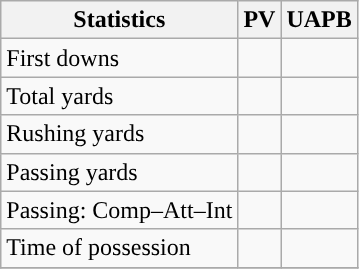<table class="wikitable" style="float: left;">
<tr>
<th>Statistics</th>
<th>PV</th>
<th>UAPB</th>
</tr>
<tr>
<td>First downs</td>
<td></td>
<td></td>
</tr>
<tr>
<td>Total yards</td>
<td></td>
<td></td>
</tr>
<tr>
<td>Rushing yards</td>
<td></td>
<td></td>
</tr>
<tr>
<td>Passing yards</td>
<td></td>
<td></td>
</tr>
<tr>
<td>Passing: Comp–Att–Int</td>
<td></td>
<td></td>
</tr>
<tr>
<td>Time of possession</td>
<td></td>
<td></td>
</tr>
<tr>
</tr>
</table>
